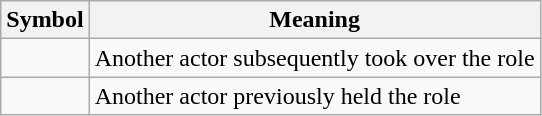<table Class="wikitable">
<tr>
<th scope=col>Symbol</th>
<th scope=col>Meaning</th>
</tr>
<tr>
<td></td>
<td>Another actor subsequently took over the role</td>
</tr>
<tr>
<td></td>
<td>Another actor previously held the role</td>
</tr>
</table>
